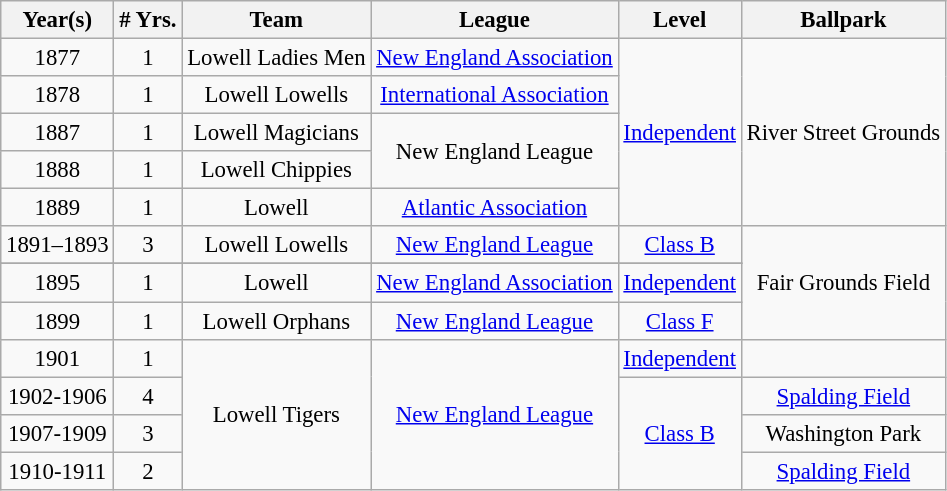<table class="wikitable" style="text-align:center; font-size: 95%;">
<tr>
<th>Year(s)</th>
<th># Yrs.</th>
<th>Team</th>
<th>League</th>
<th>Level</th>
<th>Ballpark</th>
</tr>
<tr>
<td>1877</td>
<td>1</td>
<td>Lowell Ladies Men</td>
<td><a href='#'>New England Association</a></td>
<td rowspan=5><a href='#'>Independent</a></td>
<td rowspan=5>River Street Grounds</td>
</tr>
<tr>
<td>1878</td>
<td>1</td>
<td>Lowell Lowells</td>
<td><a href='#'>International Association</a></td>
</tr>
<tr>
<td>1887</td>
<td>1</td>
<td>Lowell Magicians</td>
<td rowspan=2>New England League</td>
</tr>
<tr>
<td>1888</td>
<td>1</td>
<td>Lowell Chippies</td>
</tr>
<tr>
<td>1889</td>
<td>1</td>
<td>Lowell</td>
<td><a href='#'>Atlantic Association</a></td>
</tr>
<tr>
<td>1891–1893</td>
<td>3</td>
<td>Lowell Lowells</td>
<td><a href='#'>New England League</a></td>
<td><a href='#'>Class B</a></td>
<td rowspan=4>Fair Grounds Field</td>
</tr>
<tr>
</tr>
<tr>
<td>1895</td>
<td>1</td>
<td>Lowell</td>
<td><a href='#'>New England Association</a></td>
<td><a href='#'>Independent</a></td>
</tr>
<tr>
<td>1899</td>
<td>1</td>
<td>Lowell Orphans</td>
<td><a href='#'>New England League</a></td>
<td><a href='#'>Class F</a></td>
</tr>
<tr>
<td>1901</td>
<td>1</td>
<td rowspan=4>Lowell Tigers</td>
<td rowspan=4><a href='#'>New England League</a></td>
<td><a href='#'>Independent</a></td>
</tr>
<tr>
<td>1902-1906</td>
<td>4</td>
<td rowspan=3><a href='#'>Class B</a></td>
<td><a href='#'>Spalding Field</a></td>
</tr>
<tr>
<td>1907-1909</td>
<td>3</td>
<td>Washington Park</td>
</tr>
<tr>
<td>1910-1911</td>
<td>2</td>
<td><a href='#'>Spalding Field</a></td>
</tr>
</table>
